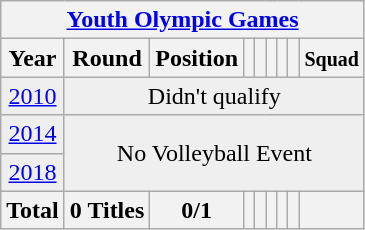<table class="wikitable" style="text-align: center;">
<tr>
<th colspan=9><a href='#'>Youth Olympic Games</a></th>
</tr>
<tr>
<th>Year</th>
<th>Round</th>
<th>Position</th>
<th></th>
<th></th>
<th></th>
<th></th>
<th></th>
<th><small>Squad</small></th>
</tr>
<tr bgcolor="efefef">
<td> <a href='#'>2010</a></td>
<td colspan=9>Didn't qualify</td>
</tr>
<tr bgcolor="efefef">
<td> <a href='#'>2014</a></td>
<td colspan=9 rowspan=2 align=center>No Volleyball Event</td>
</tr>
<tr bgcolor="efefef">
<td> <a href='#'>2018</a></td>
</tr>
<tr>
<th>Total</th>
<th>0 Titles</th>
<th>0/1</th>
<th></th>
<th></th>
<th></th>
<th></th>
<th></th>
<th></th>
</tr>
</table>
